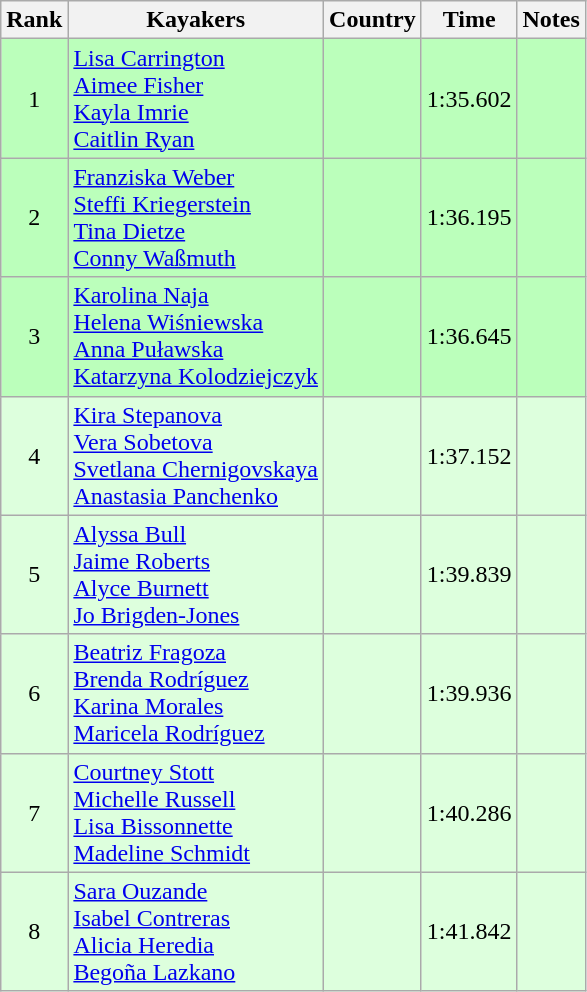<table class="wikitable" style="text-align:center">
<tr>
<th>Rank</th>
<th>Kayakers</th>
<th>Country</th>
<th>Time</th>
<th>Notes</th>
</tr>
<tr bgcolor=bbffbb>
<td>1</td>
<td align="left"><a href='#'>Lisa Carrington</a><br><a href='#'>Aimee Fisher</a><br><a href='#'>Kayla Imrie</a><br><a href='#'>Caitlin Ryan</a></td>
<td align="left"></td>
<td>1:35.602</td>
<td></td>
</tr>
<tr bgcolor=bbffbb>
<td>2</td>
<td align="left"><a href='#'>Franziska Weber</a><br><a href='#'>Steffi Kriegerstein</a><br><a href='#'>Tina Dietze</a><br><a href='#'>Conny Waßmuth</a></td>
<td align="left"></td>
<td>1:36.195</td>
<td></td>
</tr>
<tr bgcolor=bbffbb>
<td>3</td>
<td align="left"><a href='#'>Karolina Naja</a><br><a href='#'>Helena Wiśniewska</a><br><a href='#'>Anna Puławska</a><br><a href='#'>Katarzyna Kolodziejczyk</a></td>
<td align="left"></td>
<td>1:36.645</td>
<td></td>
</tr>
<tr bgcolor=ddffdd>
<td>4</td>
<td align="left"><a href='#'>Kira Stepanova</a><br><a href='#'>Vera Sobetova</a><br><a href='#'>Svetlana Chernigovskaya</a><br><a href='#'>Anastasia Panchenko</a></td>
<td align="left"></td>
<td>1:37.152</td>
<td></td>
</tr>
<tr bgcolor=ddffdd>
<td>5</td>
<td align="left"><a href='#'>Alyssa Bull</a><br><a href='#'>Jaime Roberts</a><br><a href='#'>Alyce Burnett</a><br><a href='#'>Jo Brigden-Jones</a></td>
<td align="left"></td>
<td>1:39.839</td>
<td></td>
</tr>
<tr bgcolor=ddffdd>
<td>6</td>
<td align="left"><a href='#'>Beatriz Fragoza</a><br><a href='#'>Brenda Rodríguez</a><br><a href='#'>Karina Morales</a><br><a href='#'>Maricela Rodríguez</a></td>
<td align="left"></td>
<td>1:39.936</td>
<td></td>
</tr>
<tr bgcolor=ddffdd>
<td>7</td>
<td align="left"><a href='#'>Courtney Stott</a><br><a href='#'>Michelle Russell</a><br><a href='#'>Lisa Bissonnette</a><br><a href='#'>Madeline Schmidt</a></td>
<td align="left"></td>
<td>1:40.286</td>
<td></td>
</tr>
<tr bgcolor=ddffdd>
<td>8</td>
<td align="left"><a href='#'>Sara Ouzande</a><br><a href='#'>Isabel Contreras</a><br><a href='#'>Alicia Heredia</a><br><a href='#'>Begoña Lazkano</a></td>
<td align="left"></td>
<td>1:41.842</td>
<td></td>
</tr>
</table>
